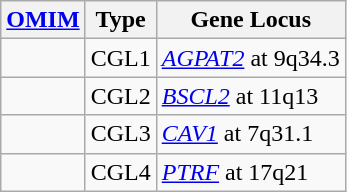<table class="wikitable">
<tr>
<th><a href='#'>OMIM</a></th>
<th>Type</th>
<th>Gene Locus</th>
</tr>
<tr>
<td></td>
<td>CGL1</td>
<td><em><a href='#'>AGPAT2</a></em> at 9q34.3</td>
</tr>
<tr>
<td></td>
<td>CGL2</td>
<td><em><a href='#'>BSCL2</a></em> at 11q13</td>
</tr>
<tr>
<td></td>
<td>CGL3</td>
<td><em><a href='#'>CAV1</a></em> at 7q31.1</td>
</tr>
<tr>
<td></td>
<td>CGL4</td>
<td><em><a href='#'>PTRF</a></em> at 17q21</td>
</tr>
</table>
